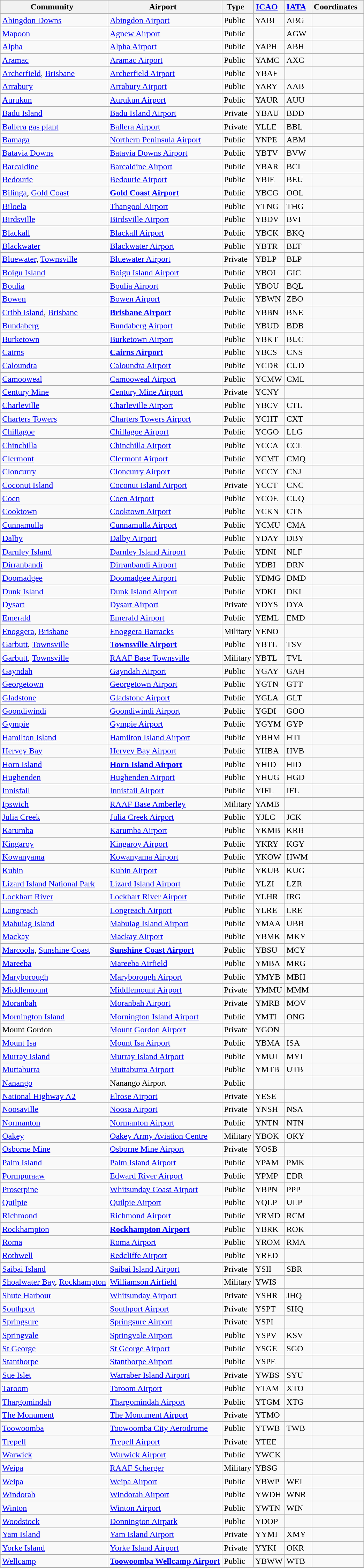<table class="wikitable sortable" style="width:auto;">
<tr>
<th width="*"><strong>Community</strong>  </th>
<th width="*"><strong>Airport</strong>  </th>
<th width="*"><strong>Type</strong>  </th>
<th width="*"><strong><a href='#'>ICAO</a></strong>  </th>
<th width="*"><strong><a href='#'>IATA</a></strong>  </th>
<th width="*"><strong>Coordinates</strong>  </th>
</tr>
<tr>
<td><a href='#'>Abingdon Downs</a></td>
<td><a href='#'>Abingdon Airport</a></td>
<td>Public</td>
<td>YABI</td>
<td>ABG</td>
<td></td>
</tr>
<tr>
<td><a href='#'>Mapoon</a></td>
<td><a href='#'>Agnew Airport</a></td>
<td>Public</td>
<td></td>
<td>AGW</td>
<td></td>
</tr>
<tr>
<td><a href='#'>Alpha</a></td>
<td><a href='#'>Alpha Airport</a></td>
<td>Public</td>
<td>YAPH</td>
<td>ABH</td>
<td></td>
</tr>
<tr>
<td><a href='#'>Aramac</a></td>
<td><a href='#'>Aramac Airport</a></td>
<td>Public</td>
<td>YAMC</td>
<td>AXC</td>
<td></td>
</tr>
<tr>
<td><a href='#'>Archerfield</a>, <a href='#'>Brisbane</a></td>
<td><a href='#'>Archerfield Airport</a></td>
<td>Public</td>
<td>YBAF</td>
<td></td>
<td></td>
</tr>
<tr>
<td><a href='#'>Arrabury</a></td>
<td><a href='#'>Arrabury Airport</a></td>
<td>Public</td>
<td>YARY</td>
<td>AAB</td>
<td></td>
</tr>
<tr>
<td><a href='#'>Aurukun</a></td>
<td><a href='#'>Aurukun Airport</a></td>
<td>Public</td>
<td>YAUR</td>
<td>AUU</td>
<td></td>
</tr>
<tr>
<td><a href='#'>Badu Island</a></td>
<td><a href='#'>Badu Island Airport</a></td>
<td>Private</td>
<td>YBAU</td>
<td>BDD</td>
<td></td>
</tr>
<tr>
<td><a href='#'>Ballera gas plant</a></td>
<td><a href='#'>Ballera Airport</a></td>
<td>Private</td>
<td>YLLE</td>
<td>BBL</td>
<td></td>
</tr>
<tr>
<td><a href='#'>Bamaga</a></td>
<td><a href='#'>Northern Peninsula Airport</a></td>
<td>Public</td>
<td>YNPE</td>
<td>ABM</td>
<td></td>
</tr>
<tr>
<td><a href='#'>Batavia Downs</a></td>
<td><a href='#'>Batavia Downs Airport</a></td>
<td>Public</td>
<td>YBTV</td>
<td>BVW</td>
<td></td>
</tr>
<tr>
<td><a href='#'>Barcaldine</a></td>
<td><a href='#'>Barcaldine Airport</a></td>
<td>Public</td>
<td>YBAR</td>
<td>BCI</td>
<td></td>
</tr>
<tr>
<td><a href='#'>Bedourie</a></td>
<td><a href='#'>Bedourie Airport</a></td>
<td>Public</td>
<td>YBIE</td>
<td>BEU</td>
<td></td>
</tr>
<tr>
<td><a href='#'>Bilinga</a>, <a href='#'>Gold Coast</a></td>
<td><strong><a href='#'>Gold Coast Airport</a></strong></td>
<td>Public</td>
<td>YBCG</td>
<td>OOL</td>
<td></td>
</tr>
<tr>
<td><a href='#'>Biloela</a></td>
<td><a href='#'>Thangool Airport</a></td>
<td>Public</td>
<td>YTNG</td>
<td>THG</td>
<td></td>
</tr>
<tr>
<td><a href='#'>Birdsville</a></td>
<td><a href='#'>Birdsville Airport</a></td>
<td>Public</td>
<td>YBDV</td>
<td>BVI</td>
<td></td>
</tr>
<tr>
<td><a href='#'>Blackall</a></td>
<td><a href='#'>Blackall Airport</a></td>
<td>Public</td>
<td>YBCK</td>
<td>BKQ</td>
<td></td>
</tr>
<tr>
<td><a href='#'>Blackwater</a></td>
<td><a href='#'>Blackwater Airport</a></td>
<td>Public</td>
<td>YBTR</td>
<td>BLT</td>
<td></td>
</tr>
<tr>
<td><a href='#'>Bluewater</a>, <a href='#'>Townsville</a></td>
<td><a href='#'>Bluewater Airport</a></td>
<td>Private</td>
<td>YBLP</td>
<td>BLP</td>
<td></td>
</tr>
<tr>
<td><a href='#'>Boigu Island</a></td>
<td><a href='#'>Boigu Island Airport</a></td>
<td>Public</td>
<td>YBOI</td>
<td>GIC</td>
<td></td>
</tr>
<tr>
<td><a href='#'>Boulia</a></td>
<td><a href='#'>Boulia Airport</a></td>
<td>Public</td>
<td>YBOU</td>
<td>BQL</td>
<td></td>
</tr>
<tr>
<td><a href='#'>Bowen</a></td>
<td><a href='#'>Bowen Airport</a></td>
<td>Public</td>
<td>YBWN</td>
<td>ZBO</td>
<td></td>
</tr>
<tr>
<td><a href='#'>Cribb Island</a>, <a href='#'>Brisbane</a></td>
<td><strong><a href='#'>Brisbane Airport</a></strong></td>
<td>Public</td>
<td>YBBN</td>
<td>BNE</td>
<td></td>
</tr>
<tr>
<td><a href='#'>Bundaberg</a></td>
<td><a href='#'>Bundaberg Airport</a></td>
<td>Public</td>
<td>YBUD</td>
<td>BDB</td>
<td></td>
</tr>
<tr>
<td><a href='#'>Burketown</a></td>
<td><a href='#'>Burketown Airport</a></td>
<td>Public</td>
<td>YBKT</td>
<td>BUC</td>
<td></td>
</tr>
<tr>
<td><a href='#'>Cairns</a></td>
<td><strong><a href='#'>Cairns Airport</a></strong></td>
<td>Public</td>
<td>YBCS</td>
<td>CNS</td>
<td></td>
</tr>
<tr>
<td><a href='#'>Caloundra</a></td>
<td><a href='#'>Caloundra Airport</a></td>
<td>Public</td>
<td>YCDR</td>
<td>CUD</td>
<td></td>
</tr>
<tr>
<td><a href='#'>Camooweal</a></td>
<td><a href='#'>Camooweal Airport</a></td>
<td>Public</td>
<td>YCMW</td>
<td>CML</td>
<td></td>
</tr>
<tr>
<td><a href='#'>Century Mine</a></td>
<td><a href='#'>Century Mine Airport</a></td>
<td>Private</td>
<td>YCNY</td>
<td></td>
<td></td>
</tr>
<tr>
<td><a href='#'>Charleville</a></td>
<td><a href='#'>Charleville Airport</a></td>
<td>Public</td>
<td>YBCV</td>
<td>CTL</td>
<td></td>
</tr>
<tr>
<td><a href='#'>Charters Towers</a></td>
<td><a href='#'>Charters Towers Airport</a></td>
<td>Public</td>
<td>YCHT</td>
<td>CXT</td>
<td></td>
</tr>
<tr>
<td><a href='#'>Chillagoe</a></td>
<td><a href='#'>Chillagoe Airport</a></td>
<td>Public</td>
<td>YCGO</td>
<td>LLG</td>
<td></td>
</tr>
<tr>
<td><a href='#'>Chinchilla</a></td>
<td><a href='#'>Chinchilla Airport</a></td>
<td>Public</td>
<td>YCCA</td>
<td>CCL</td>
<td></td>
</tr>
<tr>
<td><a href='#'>Clermont</a></td>
<td><a href='#'>Clermont Airport</a></td>
<td>Public</td>
<td>YCMT</td>
<td>CMQ</td>
<td></td>
</tr>
<tr>
<td><a href='#'>Cloncurry</a></td>
<td><a href='#'>Cloncurry Airport</a></td>
<td>Public</td>
<td>YCCY</td>
<td>CNJ</td>
<td></td>
</tr>
<tr>
<td><a href='#'>Coconut Island</a></td>
<td><a href='#'>Coconut Island Airport</a></td>
<td>Private</td>
<td>YCCT</td>
<td>CNC</td>
<td></td>
</tr>
<tr>
<td><a href='#'>Coen</a></td>
<td><a href='#'>Coen Airport</a></td>
<td>Public</td>
<td>YCOE</td>
<td>CUQ</td>
<td></td>
</tr>
<tr>
<td><a href='#'>Cooktown</a></td>
<td><a href='#'>Cooktown Airport</a></td>
<td>Public</td>
<td>YCKN</td>
<td>CTN</td>
<td></td>
</tr>
<tr>
<td><a href='#'>Cunnamulla</a></td>
<td><a href='#'>Cunnamulla Airport</a></td>
<td>Public</td>
<td>YCMU</td>
<td>CMA</td>
<td></td>
</tr>
<tr>
<td><a href='#'>Dalby</a></td>
<td><a href='#'>Dalby Airport</a></td>
<td>Public</td>
<td>YDAY</td>
<td>DBY</td>
<td></td>
</tr>
<tr>
<td><a href='#'>Darnley Island</a></td>
<td><a href='#'>Darnley Island Airport</a></td>
<td>Public</td>
<td>YDNI</td>
<td>NLF</td>
<td></td>
</tr>
<tr>
<td><a href='#'>Dirranbandi</a></td>
<td><a href='#'>Dirranbandi Airport</a></td>
<td>Public</td>
<td>YDBI</td>
<td>DRN</td>
<td></td>
</tr>
<tr>
<td><a href='#'>Doomadgee</a></td>
<td><a href='#'>Doomadgee Airport</a></td>
<td>Public</td>
<td>YDMG</td>
<td>DMD</td>
<td></td>
</tr>
<tr>
<td><a href='#'>Dunk Island</a></td>
<td><a href='#'>Dunk Island Airport</a></td>
<td>Public</td>
<td>YDKI</td>
<td>DKI</td>
<td></td>
</tr>
<tr>
<td><a href='#'>Dysart</a></td>
<td><a href='#'>Dysart Airport</a></td>
<td>Private</td>
<td>YDYS</td>
<td>DYA</td>
<td></td>
</tr>
<tr>
<td><a href='#'>Emerald</a></td>
<td><a href='#'>Emerald Airport</a></td>
<td>Public</td>
<td>YEML</td>
<td>EMD</td>
<td></td>
</tr>
<tr>
<td><a href='#'>Enoggera</a>, <a href='#'>Brisbane</a></td>
<td><a href='#'>Enoggera Barracks</a></td>
<td>Military</td>
<td>YENO</td>
<td></td>
<td></td>
</tr>
<tr>
<td><a href='#'>Garbutt</a>, <a href='#'>Townsville</a></td>
<td><strong><a href='#'>Townsville Airport</a></strong></td>
<td>Public</td>
<td>YBTL</td>
<td>TSV</td>
<td></td>
</tr>
<tr>
<td><a href='#'>Garbutt</a>, <a href='#'>Townsville</a></td>
<td><a href='#'>RAAF Base Townsville</a></td>
<td>Military</td>
<td>YBTL</td>
<td>TVL</td>
<td></td>
</tr>
<tr>
<td><a href='#'>Gayndah</a></td>
<td><a href='#'>Gayndah Airport</a></td>
<td>Public</td>
<td>YGAY</td>
<td>GAH</td>
<td></td>
</tr>
<tr>
<td><a href='#'>Georgetown</a></td>
<td><a href='#'>Georgetown Airport</a></td>
<td>Public</td>
<td>YGTN</td>
<td>GTT</td>
<td></td>
</tr>
<tr>
<td><a href='#'>Gladstone</a></td>
<td><a href='#'>Gladstone Airport</a></td>
<td>Public</td>
<td>YGLA</td>
<td>GLT</td>
<td></td>
</tr>
<tr>
<td><a href='#'>Goondiwindi</a></td>
<td><a href='#'>Goondiwindi Airport</a></td>
<td>Public</td>
<td>YGDI</td>
<td>GOO</td>
<td></td>
</tr>
<tr>
<td><a href='#'>Gympie</a></td>
<td><a href='#'>Gympie Airport</a></td>
<td>Public</td>
<td>YGYM</td>
<td>GYP</td>
<td></td>
</tr>
<tr>
<td><a href='#'>Hamilton Island</a></td>
<td><a href='#'>Hamilton Island Airport</a></td>
<td>Public</td>
<td>YBHM</td>
<td>HTI</td>
<td></td>
</tr>
<tr>
<td><a href='#'>Hervey Bay</a></td>
<td><a href='#'>Hervey Bay Airport</a></td>
<td>Public</td>
<td>YHBA</td>
<td>HVB</td>
<td></td>
</tr>
<tr>
<td><a href='#'>Horn Island</a></td>
<td><strong><a href='#'>Horn Island Airport</a></strong></td>
<td>Public</td>
<td>YHID</td>
<td>HID</td>
<td></td>
</tr>
<tr>
<td><a href='#'>Hughenden</a></td>
<td><a href='#'>Hughenden Airport</a></td>
<td>Public</td>
<td>YHUG</td>
<td>HGD</td>
<td></td>
</tr>
<tr>
<td><a href='#'>Innisfail</a></td>
<td><a href='#'>Innisfail Airport</a></td>
<td>Public</td>
<td>YIFL</td>
<td>IFL</td>
<td></td>
</tr>
<tr>
<td><a href='#'>Ipswich</a></td>
<td><a href='#'>RAAF Base Amberley</a></td>
<td>Military</td>
<td>YAMB</td>
<td></td>
<td></td>
</tr>
<tr>
<td><a href='#'>Julia Creek</a></td>
<td><a href='#'>Julia Creek Airport</a></td>
<td>Public</td>
<td>YJLC</td>
<td>JCK</td>
<td></td>
</tr>
<tr>
<td><a href='#'>Karumba</a></td>
<td><a href='#'>Karumba Airport</a></td>
<td>Public</td>
<td>YKMB</td>
<td>KRB</td>
<td></td>
</tr>
<tr>
<td><a href='#'>Kingaroy</a></td>
<td><a href='#'>Kingaroy Airport</a></td>
<td>Public</td>
<td>YKRY</td>
<td>KGY</td>
<td></td>
</tr>
<tr>
<td><a href='#'>Kowanyama</a></td>
<td><a href='#'>Kowanyama Airport</a></td>
<td>Public</td>
<td>YKOW</td>
<td>HWM</td>
<td></td>
</tr>
<tr>
<td><a href='#'>Kubin</a></td>
<td><a href='#'>Kubin Airport</a></td>
<td>Public</td>
<td>YKUB</td>
<td>KUG</td>
<td></td>
</tr>
<tr>
<td><a href='#'>Lizard Island National Park</a></td>
<td><a href='#'>Lizard Island Airport</a></td>
<td>Public</td>
<td>YLZI</td>
<td>LZR</td>
<td></td>
</tr>
<tr>
<td><a href='#'>Lockhart River</a></td>
<td><a href='#'>Lockhart River Airport</a></td>
<td>Public</td>
<td>YLHR</td>
<td>IRG</td>
<td></td>
</tr>
<tr>
<td><a href='#'>Longreach</a></td>
<td><a href='#'>Longreach Airport</a></td>
<td>Public</td>
<td>YLRE</td>
<td>LRE</td>
<td></td>
</tr>
<tr>
<td><a href='#'>Mabuiag Island</a></td>
<td><a href='#'>Mabuiag Island Airport</a></td>
<td>Public</td>
<td>YMAA</td>
<td>UBB</td>
<td></td>
</tr>
<tr>
<td><a href='#'>Mackay</a></td>
<td><a href='#'>Mackay Airport</a></td>
<td>Public</td>
<td>YBMK</td>
<td>MKY</td>
<td></td>
</tr>
<tr>
<td><a href='#'>Marcoola</a>, <a href='#'>Sunshine Coast</a></td>
<td><strong><a href='#'>Sunshine Coast Airport</a></strong></td>
<td>Public</td>
<td>YBSU</td>
<td>MCY</td>
<td></td>
</tr>
<tr>
<td><a href='#'>Mareeba</a></td>
<td><a href='#'>Mareeba Airfield</a></td>
<td>Public</td>
<td>YMBA</td>
<td>MRG</td>
<td></td>
</tr>
<tr>
<td><a href='#'>Maryborough</a></td>
<td><a href='#'>Maryborough Airport</a></td>
<td>Public</td>
<td>YMYB</td>
<td>MBH</td>
<td></td>
</tr>
<tr>
<td><a href='#'>Middlemount</a></td>
<td><a href='#'>Middlemount Airport</a></td>
<td>Private</td>
<td>YMMU</td>
<td>MMM</td>
<td></td>
</tr>
<tr>
<td><a href='#'>Moranbah</a></td>
<td><a href='#'>Moranbah Airport</a></td>
<td>Private</td>
<td>YMRB</td>
<td>MOV</td>
<td></td>
</tr>
<tr>
<td><a href='#'>Mornington Island</a></td>
<td><a href='#'>Mornington Island Airport</a></td>
<td>Public</td>
<td>YMTI</td>
<td>ONG</td>
<td></td>
</tr>
<tr>
<td>Mount Gordon</td>
<td><a href='#'>Mount Gordon Airport</a></td>
<td>Private</td>
<td>YGON</td>
<td></td>
<td></td>
</tr>
<tr>
<td><a href='#'>Mount Isa</a></td>
<td><a href='#'>Mount Isa Airport</a></td>
<td>Public</td>
<td>YBMA</td>
<td>ISA</td>
<td></td>
</tr>
<tr>
<td><a href='#'>Murray Island</a></td>
<td><a href='#'>Murray Island Airport</a></td>
<td>Public</td>
<td>YMUI</td>
<td>MYI</td>
<td></td>
</tr>
<tr>
<td><a href='#'>Muttaburra</a></td>
<td><a href='#'>Muttaburra Airport</a></td>
<td>Public</td>
<td>YMTB</td>
<td>UTB</td>
<td></td>
</tr>
<tr>
<td><a href='#'>Nanango</a></td>
<td>Nanango Airport</td>
<td>Public</td>
<td></td>
<td></td>
<td></td>
</tr>
<tr>
<td><a href='#'>National Highway A2</a></td>
<td><a href='#'>Elrose Airport</a></td>
<td>Private</td>
<td>YESE</td>
<td></td>
<td></td>
</tr>
<tr>
<td><a href='#'>Noosaville</a></td>
<td><a href='#'>Noosa Airport</a></td>
<td>Private</td>
<td>YNSH</td>
<td>NSA</td>
<td></td>
</tr>
<tr>
<td><a href='#'>Normanton</a></td>
<td><a href='#'>Normanton Airport</a></td>
<td>Public</td>
<td>YNTN</td>
<td>NTN</td>
<td></td>
</tr>
<tr>
<td><a href='#'>Oakey</a></td>
<td><a href='#'>Oakey Army Aviation Centre</a></td>
<td>Military</td>
<td>YBOK</td>
<td>OKY</td>
<td></td>
</tr>
<tr>
<td><a href='#'>Osborne Mine</a></td>
<td><a href='#'>Osborne Mine Airport</a></td>
<td>Private</td>
<td>YOSB</td>
<td></td>
<td></td>
</tr>
<tr>
<td><a href='#'>Palm Island</a></td>
<td><a href='#'>Palm Island Airport</a></td>
<td>Public</td>
<td>YPAM</td>
<td>PMK</td>
<td></td>
</tr>
<tr>
<td><a href='#'>Pormpuraaw</a></td>
<td><a href='#'>Edward River Airport</a></td>
<td>Public</td>
<td>YPMP</td>
<td>EDR</td>
<td></td>
</tr>
<tr>
<td><a href='#'>Proserpine</a></td>
<td><a href='#'>Whitsunday Coast Airport</a></td>
<td>Public</td>
<td>YBPN</td>
<td>PPP</td>
<td></td>
</tr>
<tr>
<td><a href='#'>Quilpie</a></td>
<td><a href='#'>Quilpie Airport</a></td>
<td>Public</td>
<td>YQLP</td>
<td>ULP</td>
<td></td>
</tr>
<tr>
<td><a href='#'>Richmond</a></td>
<td><a href='#'>Richmond Airport</a></td>
<td>Public</td>
<td>YRMD</td>
<td>RCM</td>
<td></td>
</tr>
<tr>
<td><a href='#'>Rockhampton</a></td>
<td><strong><a href='#'>Rockhampton Airport</a></strong></td>
<td>Public</td>
<td>YBRK</td>
<td>ROK</td>
<td></td>
</tr>
<tr>
<td><a href='#'>Roma</a></td>
<td><a href='#'>Roma Airport</a></td>
<td>Public</td>
<td>YROM</td>
<td>RMA</td>
<td></td>
</tr>
<tr>
<td><a href='#'>Rothwell</a></td>
<td><a href='#'>Redcliffe Airport</a></td>
<td>Public</td>
<td>YRED</td>
<td></td>
<td></td>
</tr>
<tr>
<td><a href='#'>Saibai Island</a></td>
<td><a href='#'>Saibai Island Airport</a></td>
<td>Private</td>
<td>YSII</td>
<td>SBR</td>
<td></td>
</tr>
<tr>
<td><a href='#'>Shoalwater Bay</a>, <a href='#'>Rockhampton</a></td>
<td><a href='#'>Williamson Airfield</a></td>
<td>Military</td>
<td>YWIS</td>
<td></td>
<td></td>
</tr>
<tr>
<td><a href='#'>Shute Harbour</a></td>
<td><a href='#'>Whitsunday Airport</a></td>
<td>Private</td>
<td>YSHR</td>
<td>JHQ</td>
<td></td>
</tr>
<tr>
<td><a href='#'>Southport</a></td>
<td><a href='#'>Southport Airport</a></td>
<td>Private</td>
<td>YSPT</td>
<td>SHQ</td>
<td></td>
</tr>
<tr>
<td><a href='#'>Springsure</a></td>
<td><a href='#'>Springsure Airport</a></td>
<td>Private</td>
<td>YSPI</td>
<td></td>
<td></td>
</tr>
<tr>
<td><a href='#'>Springvale</a></td>
<td><a href='#'>Springvale Airport</a></td>
<td>Public</td>
<td>YSPV</td>
<td>KSV</td>
<td></td>
</tr>
<tr>
<td><a href='#'>St George</a></td>
<td><a href='#'>St George Airport</a></td>
<td>Public</td>
<td>YSGE</td>
<td>SGO</td>
<td></td>
</tr>
<tr>
<td><a href='#'>Stanthorpe</a></td>
<td><a href='#'>Stanthorpe Airport</a></td>
<td>Public</td>
<td>YSPE</td>
<td></td>
<td></td>
</tr>
<tr>
<td><a href='#'>Sue Islet</a></td>
<td><a href='#'>Warraber Island Airport</a></td>
<td>Private</td>
<td>YWBS</td>
<td>SYU</td>
<td></td>
</tr>
<tr>
<td><a href='#'>Taroom</a></td>
<td><a href='#'>Taroom Airport</a></td>
<td>Public</td>
<td>YTAM</td>
<td>XTO</td>
<td></td>
</tr>
<tr>
<td><a href='#'>Thargomindah</a></td>
<td><a href='#'>Thargomindah Airport</a></td>
<td>Public</td>
<td>YTGM</td>
<td>XTG</td>
<td></td>
</tr>
<tr>
<td><a href='#'>The Monument</a></td>
<td><a href='#'>The Monument Airport</a></td>
<td>Private</td>
<td>YTMO</td>
<td></td>
<td></td>
</tr>
<tr>
<td><a href='#'>Toowoomba</a></td>
<td><a href='#'>Toowoomba City Aerodrome</a></td>
<td>Public</td>
<td>YTWB</td>
<td>TWB</td>
<td></td>
</tr>
<tr>
<td><a href='#'>Trepell</a></td>
<td><a href='#'>Trepell Airport</a></td>
<td>Private</td>
<td>YTEE</td>
<td></td>
<td></td>
</tr>
<tr>
<td><a href='#'>Warwick</a></td>
<td><a href='#'>Warwick Airport</a></td>
<td>Public</td>
<td>YWCK</td>
<td></td>
<td></td>
</tr>
<tr>
<td><a href='#'>Weipa</a></td>
<td><a href='#'>RAAF Scherger</a></td>
<td>Military</td>
<td>YBSG</td>
<td></td>
<td></td>
</tr>
<tr>
<td><a href='#'>Weipa</a></td>
<td><a href='#'>Weipa Airport</a></td>
<td>Public</td>
<td>YBWP</td>
<td>WEI</td>
<td></td>
</tr>
<tr>
<td><a href='#'>Windorah</a></td>
<td><a href='#'>Windorah Airport</a></td>
<td>Public</td>
<td>YWDH</td>
<td>WNR</td>
<td></td>
</tr>
<tr>
<td><a href='#'>Winton</a></td>
<td><a href='#'>Winton Airport</a></td>
<td>Public</td>
<td>YWTN</td>
<td>WIN</td>
<td></td>
</tr>
<tr>
<td><a href='#'>Woodstock</a></td>
<td><a href='#'>Donnington Airpark</a></td>
<td>Public</td>
<td>YDOP</td>
<td></td>
<td></td>
</tr>
<tr>
<td><a href='#'>Yam Island</a></td>
<td><a href='#'>Yam Island Airport</a></td>
<td>Private</td>
<td>YYMI</td>
<td>XMY</td>
<td></td>
</tr>
<tr>
<td><a href='#'>Yorke Island</a></td>
<td><a href='#'>Yorke Island Airport</a></td>
<td>Private</td>
<td>YYKI</td>
<td>OKR</td>
<td></td>
</tr>
<tr>
<td><a href='#'>Wellcamp</a></td>
<td><strong><a href='#'>Toowoomba Wellcamp Airport</a></strong></td>
<td>Public</td>
<td>YBWW</td>
<td>WTB</td>
<td></td>
</tr>
</table>
